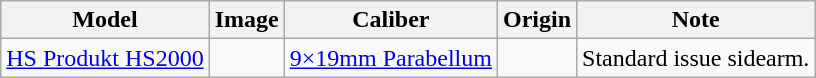<table class="wikitable">
<tr>
<th>Model</th>
<th>Image</th>
<th>Caliber</th>
<th>Origin</th>
<th>Note</th>
</tr>
<tr>
<td><a href='#'>HS Produkt HS2000</a></td>
<td></td>
<td><a href='#'>9×19mm Parabellum</a></td>
<td></td>
<td>Standard issue sidearm.</td>
</tr>
</table>
